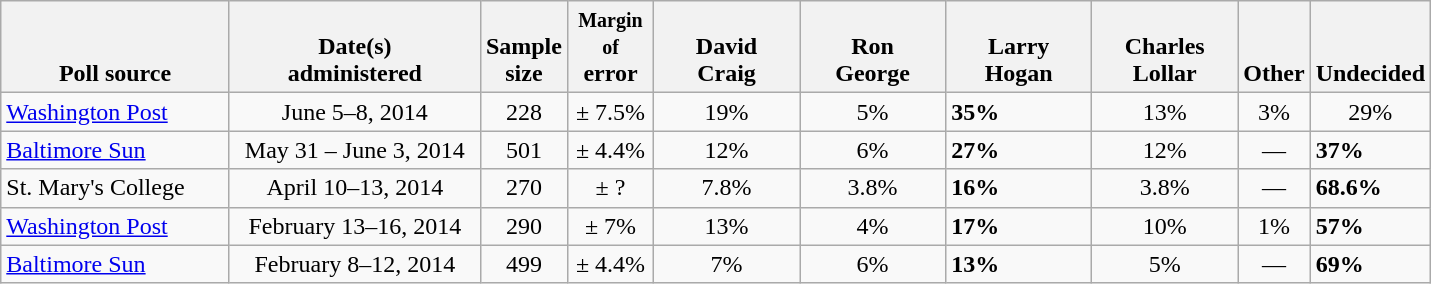<table class="wikitable">
<tr valign= bottom>
<th style="width:145px;">Poll source</th>
<th style="width:160px;">Date(s)<br>administered</th>
<th class=small>Sample<br>size</th>
<th style="width:50px;"><small>Margin of</small><br>error</th>
<th style="width:90px;">David<br>Craig</th>
<th style="width:90px;">Ron<br>George</th>
<th style="width:90px;">Larry<br>Hogan</th>
<th style="width:90px;">Charles<br>Lollar</th>
<th>Other</th>
<th>Undecided</th>
</tr>
<tr>
<td><a href='#'>Washington Post</a></td>
<td align=center>June 5–8, 2014</td>
<td align=center>228</td>
<td align=center>± 7.5%</td>
<td align=center>19%</td>
<td align=center>5%</td>
<td><strong>35%</strong></td>
<td align=center>13%</td>
<td align=center>3%</td>
<td align=center>29%</td>
</tr>
<tr>
<td><a href='#'>Baltimore Sun</a></td>
<td align=center>May 31 – June 3, 2014</td>
<td align=center>501</td>
<td align=center>± 4.4%</td>
<td align=center>12%</td>
<td align=center>6%</td>
<td><strong>27%</strong></td>
<td align=center>12%</td>
<td align=center>—</td>
<td><strong>37%</strong></td>
</tr>
<tr>
<td>St. Mary's College</td>
<td align=center>April 10–13, 2014</td>
<td align=center>270</td>
<td align=center>± ?</td>
<td align=center>7.8%</td>
<td align=center>3.8%</td>
<td><strong>16%</strong></td>
<td align=center>3.8%</td>
<td align=center>—</td>
<td><strong>68.6%</strong></td>
</tr>
<tr>
<td><a href='#'>Washington Post</a></td>
<td align=center>February 13–16, 2014</td>
<td align=center>290</td>
<td align=center>± 7%</td>
<td align=center>13%</td>
<td align=center>4%</td>
<td><strong>17%</strong></td>
<td align=center>10%</td>
<td align=center>1%</td>
<td><strong>57%</strong></td>
</tr>
<tr>
<td><a href='#'>Baltimore Sun</a></td>
<td align=center>February 8–12, 2014</td>
<td align=center>499</td>
<td align=center>± 4.4%</td>
<td align=center>7%</td>
<td align=center>6%</td>
<td><strong>13%</strong></td>
<td align=center>5%</td>
<td align=center>—</td>
<td><strong>69%</strong></td>
</tr>
</table>
